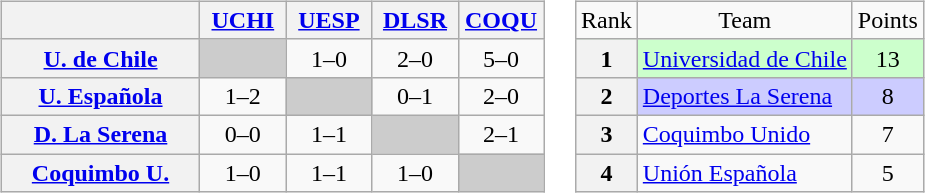<table>
<tr>
<td><br><table class="wikitable" style="text-align:center">
<tr>
<th width="125"> </th>
<th width="50"><a href='#'>UCHI</a></th>
<th width="50"><a href='#'>UESP</a></th>
<th width="50"><a href='#'>DLSR</a></th>
<th width="50"><a href='#'>COQU</a></th>
</tr>
<tr>
<th><a href='#'>U. de Chile</a></th>
<td bgcolor="#CCCCCC"></td>
<td>1–0</td>
<td>2–0</td>
<td>5–0</td>
</tr>
<tr>
<th><a href='#'>U. Española</a></th>
<td>1–2</td>
<td bgcolor="#CCCCCC"></td>
<td>0–1</td>
<td>2–0</td>
</tr>
<tr>
<th><a href='#'>D. La Serena</a></th>
<td>0–0</td>
<td>1–1</td>
<td bgcolor="#CCCCCC"></td>
<td>2–1</td>
</tr>
<tr>
<th><a href='#'>Coquimbo U.</a></th>
<td>1–0</td>
<td>1–1</td>
<td>1–0</td>
<td bgcolor="#CCCCCC"></td>
</tr>
</table>
</td>
<td><br><table class="wikitable" style="text-align: center;">
<tr>
<td>Rank</td>
<td>Team</td>
<td>Points</td>
</tr>
<tr bgcolor="#ccffcc">
<th>1</th>
<td style="text-align: left;"><a href='#'>Universidad de Chile</a></td>
<td>13</td>
</tr>
<tr bgcolor=#ccccff>
<th>2</th>
<td style="text-align: left;"><a href='#'>Deportes La Serena</a></td>
<td>8</td>
</tr>
<tr>
<th>3</th>
<td style="text-align: left;"><a href='#'>Coquimbo Unido</a></td>
<td>7</td>
</tr>
<tr>
<th>4</th>
<td style="text-align: left;"><a href='#'>Unión Española</a></td>
<td>5</td>
</tr>
</table>
</td>
</tr>
</table>
